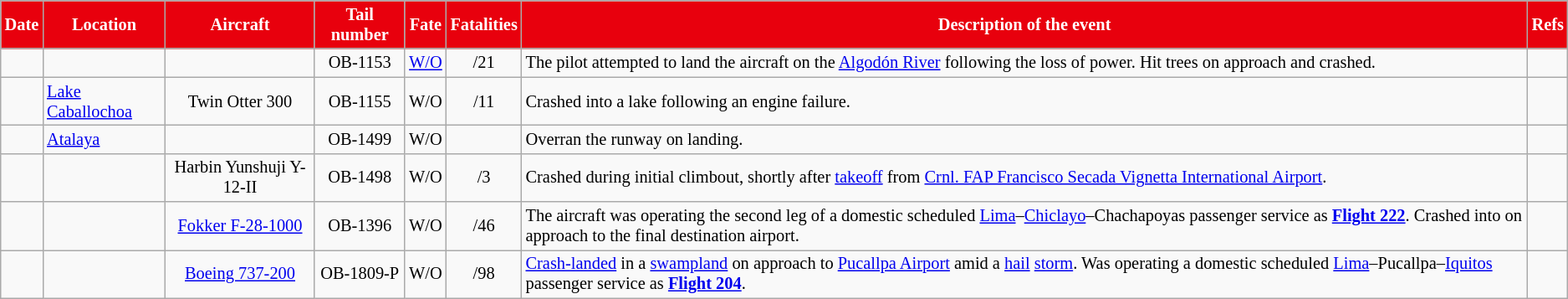<table class="wikitable sortable toccolours" border="1" cellpadding="3" style="border-collapse:collapse; font-size: 85%">
<tr>
<th style="background-color:#E8000D; color:white">Date</th>
<th style="background-color:#E8000D; color:white">Location</th>
<th style="background-color:#E8000D; color:white">Aircraft</th>
<th style="background-color:#E8000D; color:white">Tail number</th>
<th style="background-color:#E8000D; color:white">Fate</th>
<th style="background-color:#E8000D; color:white">Fatalities</th>
<th style="background-color:#E8000D; color:white" class="unsortable">Description of the event</th>
<th style="background-color:#E8000D; color:white" class="unsortable">Refs</th>
</tr>
<tr>
<td align=center></td>
<td></td>
<td align=center></td>
<td align=center>OB-1153</td>
<td align=center><a href='#'>W/O</a></td>
<td align=center>/21</td>
<td>The pilot attempted to land the aircraft on the <a href='#'>Algodón River</a> following the loss of power. Hit trees on approach and crashed.</td>
<td align=center></td>
</tr>
<tr>
<td align=center></td>
<td> <a href='#'>Lake Caballochoa</a></td>
<td align=center>Twin Otter 300</td>
<td align=center>OB-1155</td>
<td align=center>W/O</td>
<td align=center>/11</td>
<td>Crashed into a lake following an engine failure.</td>
<td align=center></td>
</tr>
<tr>
<td align=center></td>
<td> <a href='#'>Atalaya</a></td>
<td align=center></td>
<td align=center>OB-1499</td>
<td align=center>W/O</td>
<td align=center></td>
<td>Overran the runway on landing.</td>
<td align=center></td>
</tr>
<tr>
<td align=center></td>
<td></td>
<td align=center>Harbin Yunshuji Y-12-II</td>
<td align=center>OB-1498</td>
<td align=center>W/O</td>
<td align=center>/3</td>
<td>Crashed during initial climbout, shortly after <a href='#'>takeoff</a> from <a href='#'>Crnl. FAP Francisco Secada Vignetta International Airport</a>.</td>
<td align=center></td>
</tr>
<tr>
<td align=center></td>
<td></td>
<td align=center><a href='#'>Fokker F-28-1000</a></td>
<td align=center>OB-1396</td>
<td align=center>W/O</td>
<td align=center>/46</td>
<td>The aircraft was operating the second leg of a domestic scheduled <a href='#'>Lima</a>–<a href='#'>Chiclayo</a>–Chachapoyas passenger service as <strong><a href='#'>Flight 222</a></strong>. Crashed into  on approach to the final destination airport.</td>
<td align=center></td>
</tr>
<tr>
<td align=center></td>
<td></td>
<td align=center><a href='#'>Boeing 737-200</a></td>
<td align=center>OB-1809-P</td>
<td align=center>W/O</td>
<td align=center>/98</td>
<td><a href='#'>Crash-landed</a> in a <a href='#'>swampland</a> on approach to <a href='#'>Pucallpa Airport</a> amid a <a href='#'>hail</a> <a href='#'>storm</a>. Was operating a domestic scheduled <a href='#'>Lima</a>–Pucallpa–<a href='#'>Iquitos</a> passenger service as <strong><a href='#'>Flight 204</a></strong>.</td>
<td align=center></td>
</tr>
</table>
